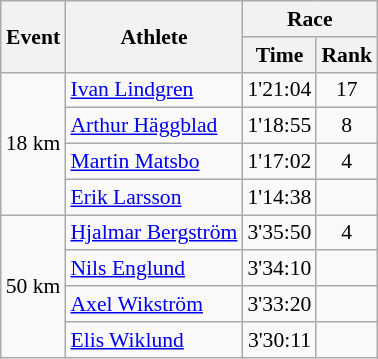<table class="wikitable" border="1" style="font-size:90%">
<tr>
<th rowspan=2>Event</th>
<th rowspan=2>Athlete</th>
<th colspan=2>Race</th>
</tr>
<tr>
<th>Time</th>
<th>Rank</th>
</tr>
<tr>
<td rowspan=4>18 km</td>
<td><a href='#'>Ivan Lindgren</a></td>
<td align=center>1'21:04</td>
<td align=center>17</td>
</tr>
<tr>
<td><a href='#'>Arthur Häggblad</a></td>
<td align=center>1'18:55</td>
<td align=center>8</td>
</tr>
<tr>
<td><a href='#'>Martin Matsbo</a></td>
<td align=center>1'17:02</td>
<td align=center>4</td>
</tr>
<tr>
<td><a href='#'>Erik Larsson</a></td>
<td align=center>1'14:38</td>
<td align=center></td>
</tr>
<tr>
<td rowspan=4>50 km</td>
<td><a href='#'>Hjalmar Bergström</a></td>
<td align=center>3'35:50</td>
<td align=center>4</td>
</tr>
<tr>
<td><a href='#'>Nils Englund</a></td>
<td align=center>3'34:10</td>
<td align=center></td>
</tr>
<tr>
<td><a href='#'>Axel Wikström</a></td>
<td align=center>3'33:20</td>
<td align=center></td>
</tr>
<tr>
<td><a href='#'>Elis Wiklund</a></td>
<td align=center>3'30:11</td>
<td align=center></td>
</tr>
</table>
